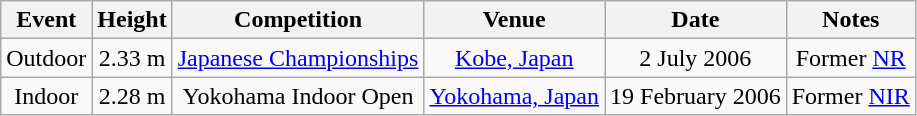<table class="wikitable" style=text-align:center>
<tr>
<th>Event</th>
<th>Height</th>
<th>Competition</th>
<th>Venue</th>
<th>Date</th>
<th>Notes</th>
</tr>
<tr>
<td>Outdoor</td>
<td>2.33 m</td>
<td><a href='#'>Japanese Championships</a></td>
<td><a href='#'>Kobe, Japan</a></td>
<td>2 July 2006</td>
<td>Former <a href='#'>NR</a></td>
</tr>
<tr>
<td>Indoor</td>
<td>2.28 m</td>
<td>Yokohama Indoor Open</td>
<td><a href='#'>Yokohama, Japan</a></td>
<td>19 February 2006</td>
<td>Former <a href='#'>NIR</a></td>
</tr>
</table>
